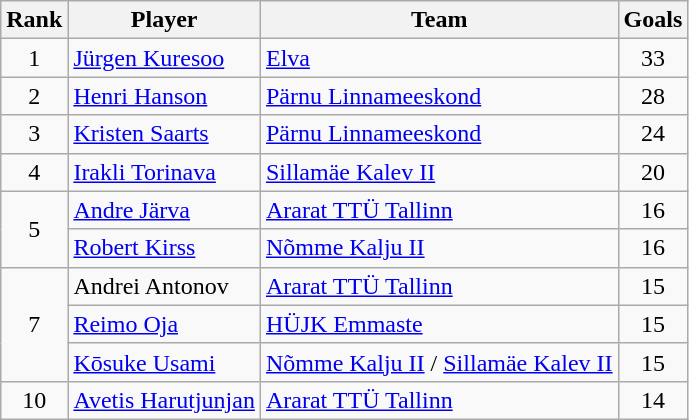<table class="wikitable" style="text-align:center">
<tr>
<th>Rank</th>
<th>Player</th>
<th>Team</th>
<th>Goals</th>
</tr>
<tr>
<td rowspan="1">1</td>
<td align="left"> <a href='#'>Jürgen Kuresoo</a></td>
<td align="left"><a href='#'>Elva</a></td>
<td align="centre">33</td>
</tr>
<tr>
<td rowspan="1">2</td>
<td align="left"> <a href='#'>Henri Hanson</a></td>
<td align="left"><a href='#'>Pärnu Linnameeskond</a></td>
<td align="centre">28</td>
</tr>
<tr>
<td rowspan="1">3</td>
<td align="left"> <a href='#'>Kristen Saarts</a></td>
<td align="left"><a href='#'>Pärnu Linnameeskond</a></td>
<td align="centre">24</td>
</tr>
<tr>
<td rowspan="1">4</td>
<td align="left"> <a href='#'>Irakli Torinava</a></td>
<td align="left"><a href='#'>Sillamäe Kalev II</a></td>
<td align="centre">20</td>
</tr>
<tr>
<td rowspan="2">5</td>
<td align="left"> <a href='#'>Andre Järva</a></td>
<td align="left"><a href='#'>Ararat TTÜ Tallinn</a></td>
<td align="centre">16</td>
</tr>
<tr>
<td align="left"> <a href='#'>Robert Kirss</a></td>
<td align="left"><a href='#'>Nõmme Kalju II</a></td>
<td align="centre">16</td>
</tr>
<tr>
<td rowspan="3">7</td>
<td align="left"> Andrei Antonov</td>
<td align="left"><a href='#'>Ararat TTÜ Tallinn</a></td>
<td align="centre">15</td>
</tr>
<tr>
<td align="left"> <a href='#'>Reimo Oja</a></td>
<td align="left"><a href='#'>HÜJK Emmaste</a></td>
<td align="centre">15</td>
</tr>
<tr>
<td align="left"> <a href='#'>Kōsuke Usami</a></td>
<td align="left"><a href='#'>Nõmme Kalju II</a> / <a href='#'>Sillamäe Kalev II</a></td>
<td align="centre">15</td>
</tr>
<tr>
<td rowspan="1">10</td>
<td align="left"> <a href='#'>Avetis Harutjunjan</a></td>
<td align="left"><a href='#'>Ararat TTÜ Tallinn</a></td>
<td align="centre">14</td>
</tr>
</table>
